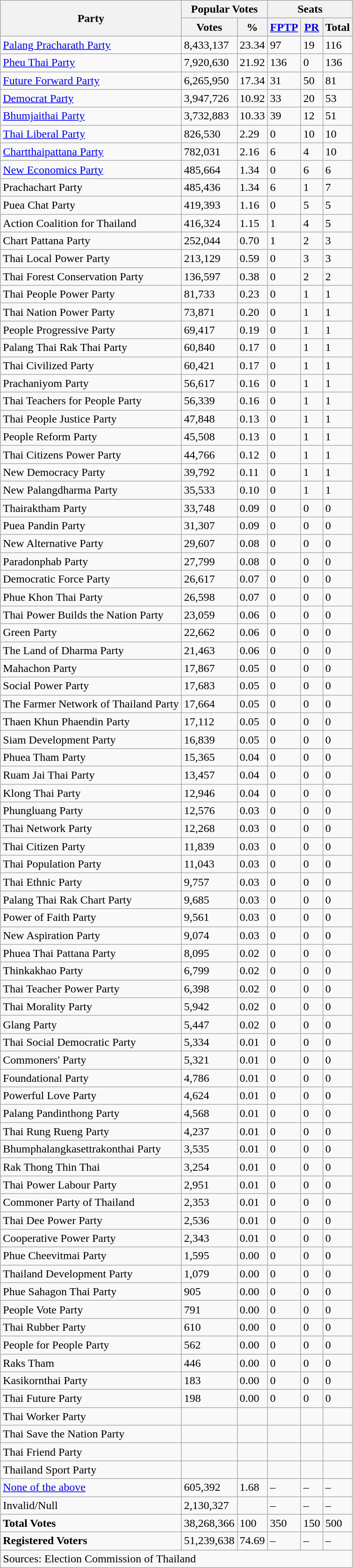<table class="wikitable">
<tr>
<th rowspan="2">Party</th>
<th colspan="2">Popular Votes</th>
<th colspan="3">Seats</th>
</tr>
<tr>
<th>Votes</th>
<th>%</th>
<th><a href='#'>FPTP</a></th>
<th><a href='#'>PR</a></th>
<th>Total</th>
</tr>
<tr>
<td><a href='#'>Palang Pracharath Party</a></td>
<td>8,433,137</td>
<td>23.34</td>
<td>97</td>
<td>19</td>
<td>116</td>
</tr>
<tr>
<td><a href='#'>Pheu Thai Party</a></td>
<td>7,920,630</td>
<td>21.92</td>
<td>136</td>
<td>0</td>
<td>136</td>
</tr>
<tr>
<td><a href='#'>Future Forward Party</a></td>
<td>6,265,950</td>
<td>17.34</td>
<td>31</td>
<td>50</td>
<td>81</td>
</tr>
<tr>
<td><a href='#'>Democrat Party</a></td>
<td>3,947,726</td>
<td>10.92</td>
<td>33</td>
<td>20</td>
<td>53</td>
</tr>
<tr>
<td><a href='#'>Bhumjaithai Party</a></td>
<td>3,732,883</td>
<td>10.33</td>
<td>39</td>
<td>12</td>
<td>51</td>
</tr>
<tr>
<td><a href='#'>Thai Liberal Party</a></td>
<td>826,530</td>
<td>2.29</td>
<td>0</td>
<td>10</td>
<td>10</td>
</tr>
<tr>
<td><a href='#'>Chartthaipattana Party</a></td>
<td>782,031</td>
<td>2.16</td>
<td>6</td>
<td>4</td>
<td>10</td>
</tr>
<tr>
<td><a href='#'>New Economics Party</a></td>
<td>485,664</td>
<td>1.34</td>
<td>0</td>
<td>6</td>
<td>6</td>
</tr>
<tr>
<td>Prachachart Party</td>
<td>485,436</td>
<td>1.34</td>
<td>6</td>
<td>1</td>
<td>7</td>
</tr>
<tr>
<td>Puea Chat Party</td>
<td>419,393</td>
<td>1.16</td>
<td>0</td>
<td>5</td>
<td>5</td>
</tr>
<tr>
<td>Action Coalition for Thailand</td>
<td>416,324</td>
<td>1.15</td>
<td>1</td>
<td>4</td>
<td>5</td>
</tr>
<tr>
<td>Chart Pattana Party</td>
<td>252,044</td>
<td>0.70</td>
<td>1</td>
<td>2</td>
<td>3</td>
</tr>
<tr>
<td>Thai Local Power Party</td>
<td>213,129</td>
<td>0.59</td>
<td>0</td>
<td>3</td>
<td>3</td>
</tr>
<tr>
<td>Thai Forest Conservation Party</td>
<td>136,597</td>
<td>0.38</td>
<td>0</td>
<td>2</td>
<td>2</td>
</tr>
<tr>
<td>Thai People Power Party</td>
<td>81,733</td>
<td>0.23</td>
<td>0</td>
<td>1</td>
<td>1</td>
</tr>
<tr>
<td>Thai Nation Power Party</td>
<td>73,871</td>
<td>0.20</td>
<td>0</td>
<td>1</td>
<td>1</td>
</tr>
<tr>
<td>People Progressive Party</td>
<td>69,417</td>
<td>0.19</td>
<td>0</td>
<td>1</td>
<td>1</td>
</tr>
<tr>
<td>Palang Thai Rak Thai Party</td>
<td>60,840</td>
<td>0.17</td>
<td>0</td>
<td>1</td>
<td>1</td>
</tr>
<tr>
<td>Thai Civilized Party</td>
<td>60,421</td>
<td>0.17</td>
<td>0</td>
<td>1</td>
<td>1</td>
</tr>
<tr>
<td>Prachaniyom Party</td>
<td>56,617</td>
<td>0.16</td>
<td>0</td>
<td>1</td>
<td>1</td>
</tr>
<tr>
<td>Thai Teachers for People Party</td>
<td>56,339</td>
<td>0.16</td>
<td>0</td>
<td>1</td>
<td>1</td>
</tr>
<tr>
<td>Thai People Justice Party</td>
<td>47,848</td>
<td>0.13</td>
<td>0</td>
<td>1</td>
<td>1</td>
</tr>
<tr>
<td>People Reform Party</td>
<td>45,508</td>
<td>0.13</td>
<td>0</td>
<td>1</td>
<td>1</td>
</tr>
<tr>
<td>Thai Citizens Power Party</td>
<td>44,766</td>
<td>0.12</td>
<td>0</td>
<td>1</td>
<td>1</td>
</tr>
<tr>
<td>New Democracy Party</td>
<td>39,792</td>
<td>0.11</td>
<td>0</td>
<td>1</td>
<td>1</td>
</tr>
<tr>
<td>New Palangdharma Party</td>
<td>35,533</td>
<td>0.10</td>
<td>0</td>
<td>1</td>
<td>1</td>
</tr>
<tr>
<td>Thairaktham Party</td>
<td>33,748</td>
<td>0.09</td>
<td>0</td>
<td>0</td>
<td>0</td>
</tr>
<tr>
<td>Puea Pandin Party</td>
<td>31,307</td>
<td>0.09</td>
<td>0</td>
<td>0</td>
<td>0</td>
</tr>
<tr>
<td>New Alternative Party</td>
<td>29,607</td>
<td>0.08</td>
<td>0</td>
<td>0</td>
<td>0</td>
</tr>
<tr>
<td>Paradonphab Party</td>
<td>27,799</td>
<td>0.08</td>
<td>0</td>
<td>0</td>
<td>0</td>
</tr>
<tr>
<td>Democratic Force Party</td>
<td>26,617</td>
<td>0.07</td>
<td>0</td>
<td>0</td>
<td>0</td>
</tr>
<tr>
<td>Phue Khon Thai Party</td>
<td>26,598</td>
<td>0.07</td>
<td>0</td>
<td>0</td>
<td>0</td>
</tr>
<tr>
<td>Thai Power Builds the Nation Party</td>
<td>23,059</td>
<td>0.06</td>
<td>0</td>
<td>0</td>
<td>0</td>
</tr>
<tr>
<td>Green Party</td>
<td>22,662</td>
<td>0.06</td>
<td>0</td>
<td>0</td>
<td>0</td>
</tr>
<tr>
<td>The Land of Dharma Party</td>
<td>21,463</td>
<td>0.06</td>
<td>0</td>
<td>0</td>
<td>0</td>
</tr>
<tr>
<td>Mahachon Party</td>
<td>17,867</td>
<td>0.05</td>
<td>0</td>
<td>0</td>
<td>0</td>
</tr>
<tr>
<td>Social Power Party</td>
<td>17,683</td>
<td>0.05</td>
<td>0</td>
<td>0</td>
<td>0</td>
</tr>
<tr>
<td>The Farmer Network of Thailand Party</td>
<td>17,664</td>
<td>0.05</td>
<td>0</td>
<td>0</td>
<td>0</td>
</tr>
<tr>
<td>Thaen Khun Phaendin Party</td>
<td>17,112</td>
<td>0.05</td>
<td>0</td>
<td>0</td>
<td>0</td>
</tr>
<tr>
<td>Siam Development Party</td>
<td>16,839</td>
<td>0.05</td>
<td>0</td>
<td>0</td>
<td>0</td>
</tr>
<tr>
<td>Phuea Tham Party</td>
<td>15,365</td>
<td>0.04</td>
<td>0</td>
<td>0</td>
<td>0</td>
</tr>
<tr>
<td>Ruam Jai Thai Party</td>
<td>13,457</td>
<td>0.04</td>
<td>0</td>
<td>0</td>
<td>0</td>
</tr>
<tr>
<td>Klong Thai Party</td>
<td>12,946</td>
<td>0.04</td>
<td>0</td>
<td>0</td>
<td>0</td>
</tr>
<tr>
<td>Phungluang Party</td>
<td>12,576</td>
<td>0.03</td>
<td>0</td>
<td>0</td>
<td>0</td>
</tr>
<tr>
<td>Thai Network Party</td>
<td>12,268</td>
<td>0.03</td>
<td>0</td>
<td>0</td>
<td>0</td>
</tr>
<tr>
<td>Thai Citizen Party</td>
<td>11,839</td>
<td>0.03</td>
<td>0</td>
<td>0</td>
<td>0</td>
</tr>
<tr>
<td>Thai Population Party</td>
<td>11,043</td>
<td>0.03</td>
<td>0</td>
<td>0</td>
<td>0</td>
</tr>
<tr>
<td>Thai Ethnic Party</td>
<td>9,757</td>
<td>0.03</td>
<td>0</td>
<td>0</td>
<td>0</td>
</tr>
<tr>
<td>Palang Thai Rak Chart Party</td>
<td>9,685</td>
<td>0.03</td>
<td>0</td>
<td>0</td>
<td>0</td>
</tr>
<tr>
<td>Power of Faith Party</td>
<td>9,561</td>
<td>0.03</td>
<td>0</td>
<td>0</td>
<td>0</td>
</tr>
<tr>
<td>New Aspiration Party</td>
<td>9,074</td>
<td>0.03</td>
<td>0</td>
<td>0</td>
<td>0</td>
</tr>
<tr>
<td>Phuea Thai Pattana Party</td>
<td>8,095</td>
<td>0.02</td>
<td>0</td>
<td>0</td>
<td>0</td>
</tr>
<tr>
<td>Thinkakhao Party</td>
<td>6,799</td>
<td>0.02</td>
<td>0</td>
<td>0</td>
<td>0</td>
</tr>
<tr>
<td>Thai Teacher Power Party</td>
<td>6,398</td>
<td>0.02</td>
<td>0</td>
<td>0</td>
<td>0</td>
</tr>
<tr>
<td>Thai Morality Party</td>
<td>5,942</td>
<td>0.02</td>
<td>0</td>
<td>0</td>
<td>0</td>
</tr>
<tr>
<td>Glang Party</td>
<td>5,447</td>
<td>0.02</td>
<td>0</td>
<td>0</td>
<td>0</td>
</tr>
<tr>
<td>Thai Social Democratic Party</td>
<td>5,334</td>
<td>0.01</td>
<td>0</td>
<td>0</td>
<td>0</td>
</tr>
<tr>
<td>Commoners' Party</td>
<td>5,321</td>
<td>0.01</td>
<td>0</td>
<td>0</td>
<td>0</td>
</tr>
<tr>
<td>Foundational Party</td>
<td>4,786</td>
<td>0.01</td>
<td>0</td>
<td>0</td>
<td>0</td>
</tr>
<tr>
<td>Powerful Love Party</td>
<td>4,624</td>
<td>0.01</td>
<td>0</td>
<td>0</td>
<td>0</td>
</tr>
<tr>
<td>Palang Pandinthong Party</td>
<td>4,568</td>
<td>0.01</td>
<td>0</td>
<td>0</td>
<td>0</td>
</tr>
<tr>
<td>Thai Rung Rueng Party</td>
<td>4,237</td>
<td>0.01</td>
<td>0</td>
<td>0</td>
<td>0</td>
</tr>
<tr>
<td>Bhumphalangkasettrakonthai Party</td>
<td>3,535</td>
<td>0.01</td>
<td>0</td>
<td>0</td>
<td>0</td>
</tr>
<tr>
<td>Rak Thong Thin Thai</td>
<td>3,254</td>
<td>0.01</td>
<td>0</td>
<td>0</td>
<td>0</td>
</tr>
<tr>
<td>Thai Power Labour Party</td>
<td>2,951</td>
<td>0.01</td>
<td>0</td>
<td>0</td>
<td>0</td>
</tr>
<tr>
<td>Commoner Party of Thailand</td>
<td>2,353</td>
<td>0.01</td>
<td>0</td>
<td>0</td>
<td>0</td>
</tr>
<tr>
<td>Thai Dee Power Party</td>
<td>2,536</td>
<td>0.01</td>
<td>0</td>
<td>0</td>
<td>0</td>
</tr>
<tr>
<td>Cooperative Power Party</td>
<td>2,343</td>
<td>0.01</td>
<td>0</td>
<td>0</td>
<td>0</td>
</tr>
<tr>
<td>Phue Cheevitmai Party</td>
<td>1,595</td>
<td>0.00</td>
<td>0</td>
<td>0</td>
<td>0</td>
</tr>
<tr>
<td>Thailand Development Party</td>
<td>1,079</td>
<td>0.00</td>
<td>0</td>
<td>0</td>
<td>0</td>
</tr>
<tr>
<td>Phue Sahagon Thai Party</td>
<td>905</td>
<td>0.00</td>
<td>0</td>
<td>0</td>
<td>0</td>
</tr>
<tr>
<td>People Vote Party</td>
<td>791</td>
<td>0.00</td>
<td>0</td>
<td>0</td>
<td>0</td>
</tr>
<tr>
<td>Thai Rubber Party</td>
<td>610</td>
<td>0.00</td>
<td>0</td>
<td>0</td>
<td>0</td>
</tr>
<tr>
<td>People for People Party</td>
<td>562</td>
<td>0.00</td>
<td>0</td>
<td>0</td>
<td>0</td>
</tr>
<tr>
<td>Raks Tham</td>
<td>446</td>
<td>0.00</td>
<td>0</td>
<td>0</td>
<td>0</td>
</tr>
<tr>
<td>Kasikornthai Party</td>
<td>183</td>
<td>0.00</td>
<td>0</td>
<td>0</td>
<td>0</td>
</tr>
<tr>
<td>Thai Future Party</td>
<td>198</td>
<td>0.00</td>
<td>0</td>
<td>0</td>
<td>0</td>
</tr>
<tr>
<td>Thai Worker Party</td>
<td></td>
<td></td>
<td></td>
<td></td>
<td></td>
</tr>
<tr>
<td>Thai Save the Nation Party</td>
<td></td>
<td></td>
<td></td>
<td></td>
<td></td>
</tr>
<tr>
<td>Thai Friend Party</td>
<td></td>
<td></td>
<td></td>
<td></td>
<td></td>
</tr>
<tr>
<td>Thailand Sport Party</td>
<td></td>
<td></td>
<td></td>
<td></td>
<td></td>
</tr>
<tr>
<td><a href='#'>None of the above</a></td>
<td>605,392</td>
<td>1.68</td>
<td>–</td>
<td>–</td>
<td>–</td>
</tr>
<tr>
<td>Invalid/Null</td>
<td>2,130,327</td>
<td></td>
<td>–</td>
<td>–</td>
<td>–</td>
</tr>
<tr>
<td><strong>Total Votes</strong></td>
<td>38,268,366</td>
<td>100</td>
<td>350</td>
<td>150</td>
<td>500</td>
</tr>
<tr>
<td><strong>Registered Voters</strong></td>
<td>51,239,638</td>
<td>74.69</td>
<td>–</td>
<td>–</td>
<td>–</td>
</tr>
<tr>
<td colspan="6">Sources: Election Commission of Thailand </td>
</tr>
</table>
